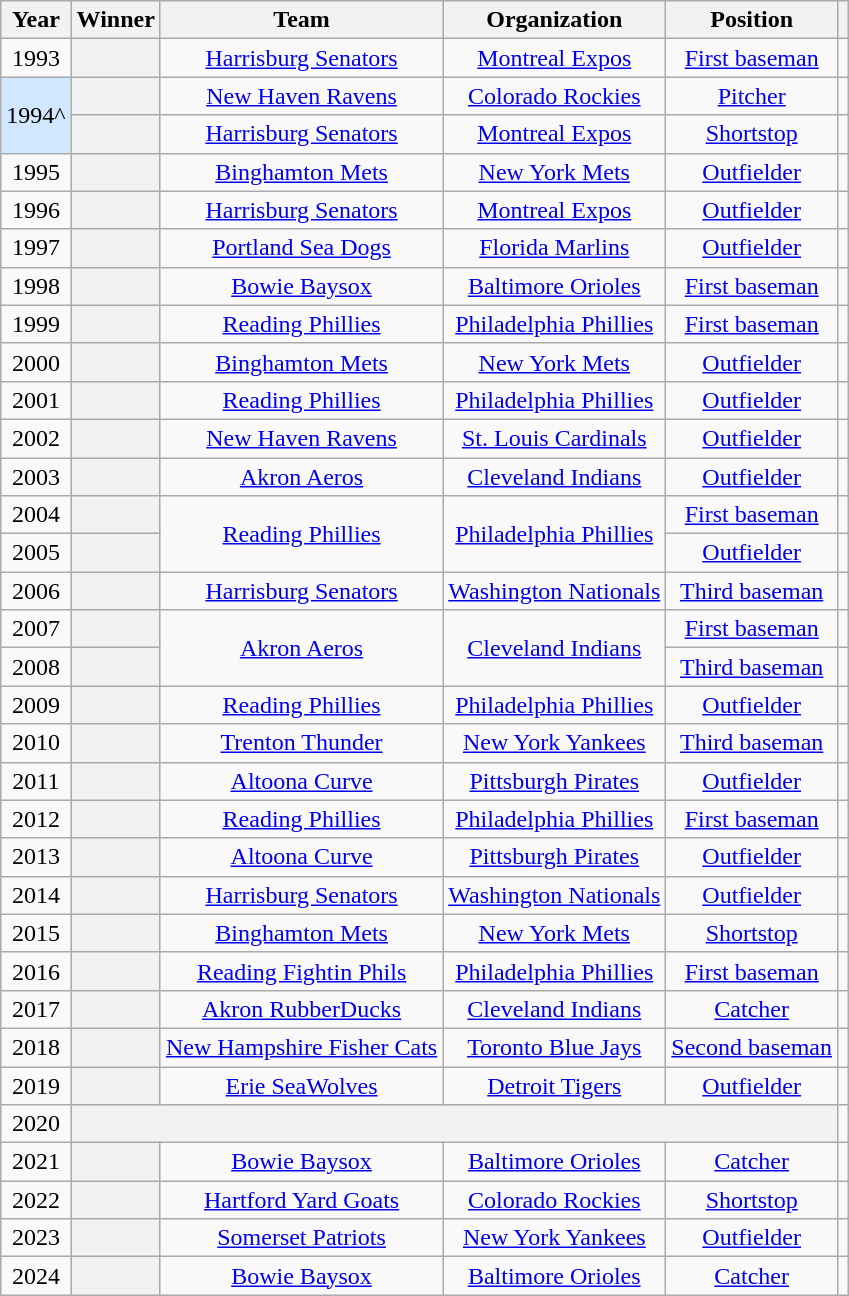<table class="wikitable sortable plainrowheaders" style="text-align:center">
<tr>
<th scope="col">Year</th>
<th scope="col">Winner</th>
<th scope="col">Team</th>
<th scope="col">Organization</th>
<th scope="col">Position</th>
<th scope="col" class="unsortable"></th>
</tr>
<tr>
<td>1993</td>
<th scope="row" style="text-align:center"></th>
<td><a href='#'>Harrisburg Senators</a></td>
<td><a href='#'>Montreal Expos</a></td>
<td><a href='#'>First baseman</a></td>
<td></td>
</tr>
<tr>
<td style="background-color:#D0E7FF;" rowspan="2">1994^</td>
<th scope="row" style="text-align:center"></th>
<td><a href='#'>New Haven Ravens</a></td>
<td><a href='#'>Colorado Rockies</a></td>
<td><a href='#'>Pitcher</a></td>
<td></td>
</tr>
<tr>
<th scope="row" style="text-align:center"></th>
<td><a href='#'>Harrisburg Senators</a></td>
<td><a href='#'>Montreal Expos</a></td>
<td><a href='#'>Shortstop</a></td>
<td></td>
</tr>
<tr>
<td>1995</td>
<th scope="row" style="text-align:center"></th>
<td><a href='#'>Binghamton Mets</a></td>
<td><a href='#'>New York Mets</a></td>
<td><a href='#'>Outfielder</a></td>
<td></td>
</tr>
<tr>
<td>1996</td>
<th scope="row" style="text-align:center"></th>
<td><a href='#'>Harrisburg Senators</a></td>
<td><a href='#'>Montreal Expos</a></td>
<td><a href='#'>Outfielder</a></td>
<td></td>
</tr>
<tr>
<td>1997</td>
<th scope="row" style="text-align:center"></th>
<td><a href='#'>Portland Sea Dogs</a></td>
<td><a href='#'>Florida Marlins</a></td>
<td><a href='#'>Outfielder</a></td>
<td></td>
</tr>
<tr>
<td>1998</td>
<th scope="row" style="text-align:center"></th>
<td><a href='#'>Bowie Baysox</a></td>
<td><a href='#'>Baltimore Orioles</a></td>
<td><a href='#'>First baseman</a></td>
<td></td>
</tr>
<tr>
<td>1999</td>
<th scope="row" style="text-align:center"></th>
<td><a href='#'>Reading Phillies</a></td>
<td><a href='#'>Philadelphia Phillies</a></td>
<td><a href='#'>First baseman</a></td>
<td></td>
</tr>
<tr>
<td>2000</td>
<th scope="row" style="text-align:center"></th>
<td><a href='#'>Binghamton Mets</a></td>
<td><a href='#'>New York Mets</a></td>
<td><a href='#'>Outfielder</a></td>
<td></td>
</tr>
<tr>
<td>2001</td>
<th scope="row" style="text-align:center"></th>
<td><a href='#'>Reading Phillies</a></td>
<td><a href='#'>Philadelphia Phillies</a></td>
<td><a href='#'>Outfielder</a></td>
<td></td>
</tr>
<tr>
<td>2002</td>
<th scope="row" style="text-align:center"></th>
<td><a href='#'>New Haven Ravens</a></td>
<td><a href='#'>St. Louis Cardinals</a></td>
<td><a href='#'>Outfielder</a></td>
<td></td>
</tr>
<tr>
<td>2003</td>
<th scope="row" style="text-align:center"></th>
<td><a href='#'>Akron Aeros</a></td>
<td><a href='#'>Cleveland Indians</a></td>
<td><a href='#'>Outfielder</a></td>
<td></td>
</tr>
<tr>
<td>2004</td>
<th scope="row" style="text-align:center"></th>
<td rowspan="2"><a href='#'>Reading Phillies</a></td>
<td rowspan="2"><a href='#'>Philadelphia Phillies</a></td>
<td><a href='#'>First baseman</a></td>
<td></td>
</tr>
<tr>
<td>2005</td>
<th scope="row" style="text-align:center"></th>
<td><a href='#'>Outfielder</a></td>
<td></td>
</tr>
<tr>
<td>2006</td>
<th scope="row" style="text-align:center"></th>
<td><a href='#'>Harrisburg Senators</a></td>
<td><a href='#'>Washington Nationals</a></td>
<td><a href='#'>Third baseman</a></td>
<td></td>
</tr>
<tr>
<td>2007</td>
<th scope="row" style="text-align:center"></th>
<td rowspan="2"><a href='#'>Akron Aeros</a></td>
<td rowspan="2"><a href='#'>Cleveland Indians</a></td>
<td><a href='#'>First baseman</a></td>
<td></td>
</tr>
<tr>
<td>2008</td>
<th scope="row" style="text-align:center"></th>
<td><a href='#'>Third baseman</a></td>
<td></td>
</tr>
<tr>
<td>2009</td>
<th scope="row" style="text-align:center"></th>
<td><a href='#'>Reading Phillies</a></td>
<td><a href='#'>Philadelphia Phillies</a></td>
<td><a href='#'>Outfielder</a></td>
<td></td>
</tr>
<tr>
<td>2010</td>
<th scope="row" style="text-align:center"></th>
<td><a href='#'>Trenton Thunder</a></td>
<td><a href='#'>New York Yankees</a></td>
<td><a href='#'>Third baseman</a></td>
<td></td>
</tr>
<tr>
<td>2011</td>
<th scope="row" style="text-align:center"></th>
<td><a href='#'>Altoona Curve</a></td>
<td><a href='#'>Pittsburgh Pirates</a></td>
<td><a href='#'>Outfielder</a></td>
<td></td>
</tr>
<tr>
<td>2012</td>
<th scope="row" style="text-align:center"></th>
<td><a href='#'>Reading Phillies</a></td>
<td><a href='#'>Philadelphia Phillies</a></td>
<td><a href='#'>First baseman</a></td>
<td></td>
</tr>
<tr>
<td>2013</td>
<th scope="row" style="text-align:center"></th>
<td><a href='#'>Altoona Curve</a></td>
<td><a href='#'>Pittsburgh Pirates</a></td>
<td><a href='#'>Outfielder</a></td>
<td></td>
</tr>
<tr>
<td>2014</td>
<th scope="row" style="text-align:center"></th>
<td><a href='#'>Harrisburg Senators</a></td>
<td><a href='#'>Washington Nationals</a></td>
<td><a href='#'>Outfielder</a></td>
<td></td>
</tr>
<tr>
<td>2015</td>
<th scope="row" style="text-align:center"></th>
<td><a href='#'>Binghamton Mets</a></td>
<td><a href='#'>New York Mets</a></td>
<td><a href='#'>Shortstop</a></td>
<td></td>
</tr>
<tr>
<td>2016</td>
<th scope="row" style="text-align:center"></th>
<td><a href='#'>Reading Fightin Phils</a></td>
<td><a href='#'>Philadelphia Phillies</a></td>
<td><a href='#'>First baseman</a></td>
<td></td>
</tr>
<tr>
<td>2017</td>
<th scope="row" style="text-align:center"></th>
<td><a href='#'>Akron RubberDucks</a></td>
<td><a href='#'>Cleveland Indians</a></td>
<td><a href='#'>Catcher</a></td>
<td></td>
</tr>
<tr>
<td>2018</td>
<th scope="row" style="text-align:center"></th>
<td><a href='#'>New Hampshire Fisher Cats</a></td>
<td><a href='#'>Toronto Blue Jays</a></td>
<td><a href='#'>Second baseman</a></td>
<td></td>
</tr>
<tr>
<td>2019</td>
<th scope="row" style="text-align:center"></th>
<td><a href='#'>Erie SeaWolves</a></td>
<td><a href='#'>Detroit Tigers</a></td>
<td><a href='#'>Outfielder</a></td>
<td></td>
</tr>
<tr>
<td>2020</td>
<th scope="row" style="text-align:center" colspan="4"></th>
<td></td>
</tr>
<tr>
<td>2021</td>
<th scope="row" style="text-align:center"></th>
<td><a href='#'>Bowie Baysox</a></td>
<td><a href='#'>Baltimore Orioles</a></td>
<td><a href='#'>Catcher</a></td>
<td></td>
</tr>
<tr>
<td>2022</td>
<th scope="row" style="text-align:center"></th>
<td><a href='#'>Hartford Yard Goats</a></td>
<td><a href='#'>Colorado Rockies</a></td>
<td><a href='#'>Shortstop</a></td>
<td></td>
</tr>
<tr>
<td>2023</td>
<th scope="row" style="text-align:center"></th>
<td><a href='#'>Somerset Patriots</a></td>
<td><a href='#'>New York Yankees</a></td>
<td><a href='#'>Outfielder</a></td>
<td></td>
</tr>
<tr>
<td>2024</td>
<th scope="row" style="text-align:center"></th>
<td><a href='#'>Bowie Baysox</a></td>
<td><a href='#'>Baltimore Orioles</a></td>
<td><a href='#'>Catcher</a></td>
<td></td>
</tr>
</table>
